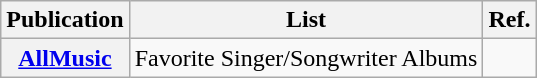<table class="wikitable plainrowheaders">
<tr>
<th>Publication</th>
<th>List</th>
<th>Ref.</th>
</tr>
<tr>
<th scope="row"><a href='#'>AllMusic</a></th>
<td>Favorite Singer/Songwriter Albums</td>
<td></td>
</tr>
</table>
